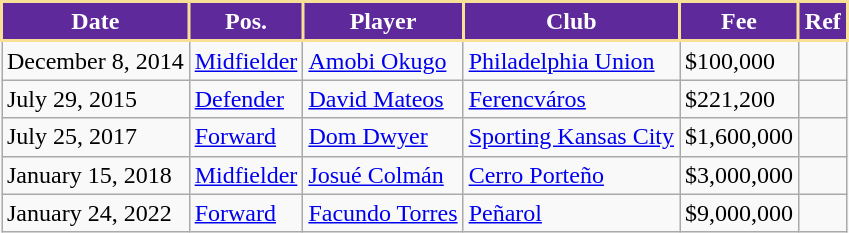<table class="wikitable">
<tr>
<th style="background:#5E299A; color:#FFFFFF; border:2px solid #F8E196;">Date</th>
<th style="background:#5E299A; color:#FFFFFF; border:2px solid #F8E196;">Pos.</th>
<th style="background:#5E299A; color:#FFFFFF; border:2px solid #F8E196;">Player</th>
<th style="background:#5E299A; color:#FFFFFF; border:2px solid #F8E196;">Club</th>
<th style="background:#5E299A; color:#FFFFFF; border:2px solid #F8E196;">Fee</th>
<th style="background:#5E299A; color:#FFFFFF; border:2px solid #F8E196;">Ref</th>
</tr>
<tr>
<td>December 8, 2014</td>
<td style="text-align:left;"><a href='#'>Midfielder</a></td>
<td> <a href='#'>Amobi Okugo</a></td>
<td> <a href='#'>Philadelphia Union</a></td>
<td>$100,000</td>
<td></td>
</tr>
<tr>
<td>July 29, 2015</td>
<td style="text-align:left;"><a href='#'>Defender</a></td>
<td> <a href='#'>David Mateos</a></td>
<td> <a href='#'>Ferencváros</a></td>
<td>$221,200</td>
<td></td>
</tr>
<tr>
<td>July 25, 2017</td>
<td style="text-align:left;"><a href='#'>Forward</a></td>
<td> <a href='#'>Dom Dwyer</a></td>
<td> <a href='#'>Sporting Kansas City</a></td>
<td>$1,600,000</td>
<td></td>
</tr>
<tr>
<td>January 15, 2018</td>
<td style="text-align:left;"><a href='#'>Midfielder</a></td>
<td> <a href='#'>Josué Colmán</a></td>
<td> <a href='#'>Cerro Porteño</a></td>
<td>$3,000,000</td>
<td></td>
</tr>
<tr>
<td>January 24, 2022</td>
<td style="text-align:left;"><a href='#'>Forward</a></td>
<td> <a href='#'>Facundo Torres</a></td>
<td> <a href='#'>Peñarol</a></td>
<td>$9,000,000</td>
<td></td>
</tr>
</table>
